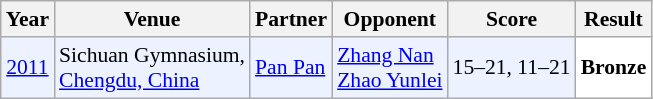<table class="sortable wikitable" style="font-size: 90%;">
<tr>
<th>Year</th>
<th>Venue</th>
<th>Partner</th>
<th>Opponent</th>
<th>Score</th>
<th>Result</th>
</tr>
<tr style="background:#ECF2FF">
<td align="center"><a href='#'>2011</a></td>
<td align="left">Sichuan Gymnasium,<br><a href='#'>Chengdu, China</a></td>
<td align="left"> <a href='#'>Pan Pan</a></td>
<td align="left"> <a href='#'>Zhang Nan</a> <br>  <a href='#'>Zhao Yunlei</a></td>
<td align="left">15–21, 11–21</td>
<td style="text-align:left; background:white"> <strong>Bronze</strong></td>
</tr>
</table>
